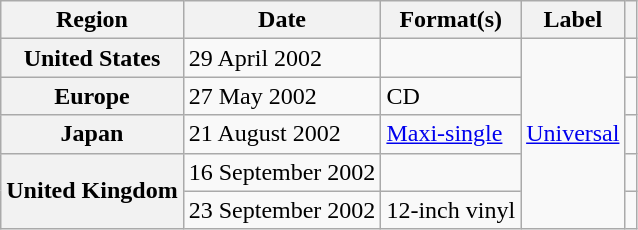<table class="wikitable plainrowheaders">
<tr>
<th scope="col">Region</th>
<th scope="col">Date</th>
<th scope="col">Format(s)</th>
<th scope="col">Label</th>
<th scope="col"></th>
</tr>
<tr>
<th scope="row">United States</th>
<td>29 April 2002</td>
<td></td>
<td rowspan="6"><a href='#'>Universal</a></td>
<td></td>
</tr>
<tr>
<th scope="row">Europe</th>
<td>27 May 2002</td>
<td>CD</td>
<td></td>
</tr>
<tr>
<th scope="row">Japan</th>
<td>21 August 2002</td>
<td><a href='#'>Maxi-single</a></td>
<td></td>
</tr>
<tr>
<th scope="row" rowspan="2">United Kingdom</th>
<td>16 September 2002</td>
<td></td>
<td></td>
</tr>
<tr>
<td>23 September 2002</td>
<td>12-inch vinyl</td>
<td></td>
</tr>
</table>
